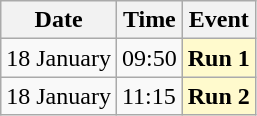<table class=wikitable>
<tr>
<th>Date</th>
<th>Time</th>
<th>Event</th>
</tr>
<tr>
<td>18 January</td>
<td>09:50</td>
<td style=background:lemonchiffon><strong>Run 1</strong></td>
</tr>
<tr>
<td>18 January</td>
<td>11:15</td>
<td style=background:lemonchiffon><strong>Run 2</strong></td>
</tr>
</table>
